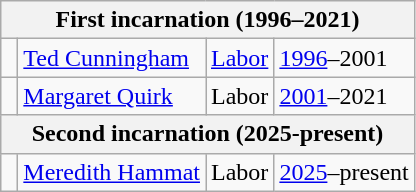<table class="wikitable">
<tr>
<th colspan="4">First incarnation (1996–2021)</th>
</tr>
<tr>
<td> </td>
<td><a href='#'>Ted Cunningham</a></td>
<td><a href='#'>Labor</a></td>
<td><a href='#'>1996</a>–2001</td>
</tr>
<tr>
<td> </td>
<td><a href='#'>Margaret Quirk</a></td>
<td>Labor</td>
<td><a href='#'>2001</a>–2021</td>
</tr>
<tr>
<th colspan="4">Second incarnation (2025-present)</th>
</tr>
<tr>
<td> </td>
<td><a href='#'>Meredith Hammat</a></td>
<td>Labor</td>
<td><a href='#'>2025</a>–present</td>
</tr>
</table>
